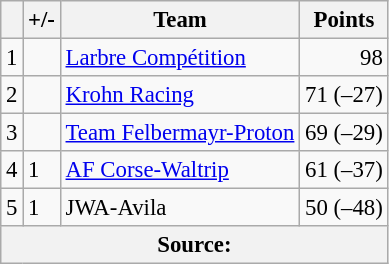<table class="wikitable" style="font-size: 95%;">
<tr>
<th scope="col"></th>
<th scope="col">+/-</th>
<th scope="col">Team</th>
<th scope="col">Points</th>
</tr>
<tr>
<td align="center">1</td>
<td align="left"></td>
<td> <a href='#'>Larbre Compétition</a></td>
<td align="right">98</td>
</tr>
<tr>
<td align="center">2</td>
<td align="left"></td>
<td> <a href='#'>Krohn Racing</a></td>
<td align="right">71 (–27)</td>
</tr>
<tr>
<td align="center">3</td>
<td align="left"></td>
<td> <a href='#'>Team Felbermayr-Proton</a></td>
<td align="right">69 (–29)</td>
</tr>
<tr>
<td align="center">4</td>
<td align="left"> 1</td>
<td> <a href='#'>AF Corse-Waltrip</a></td>
<td align="right">61 (–37)</td>
</tr>
<tr>
<td align="center">5</td>
<td align="left"> 1</td>
<td> JWA-Avila</td>
<td align="right">50 (–48)</td>
</tr>
<tr>
<th colspan="4">Source:</th>
</tr>
</table>
